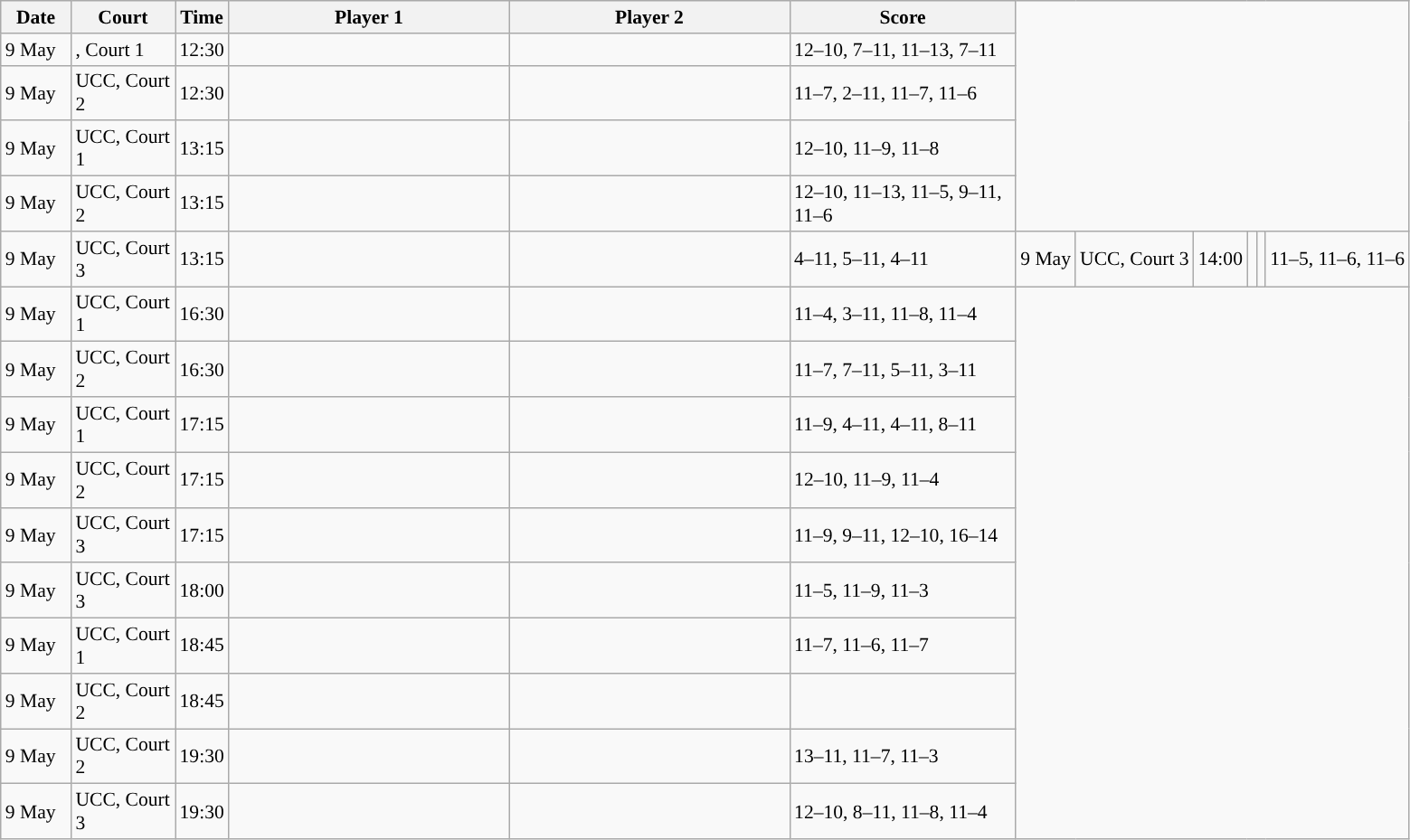<table class="sortable wikitable" style="font-size:90%">
<tr>
<th width="45" class="unsortable">Date</th>
<th width="70">Court</th>
<th width="30">Time</th>
<th width="200">Player 1</th>
<th width="200">Player 2</th>
<th width="160" class="unsortable">Score</th>
</tr>
<tr>
<td>9 May</td>
<td>, Court 1</td>
<td>12:30</td>
<td></td>
<td><strong></strong></td>
<td>12–10, 7–11, 11–13, 7–11</td>
</tr>
<tr>
<td>9 May</td>
<td>UCC, Court 2</td>
<td>12:30</td>
<td><strong></strong></td>
<td></td>
<td>11–7, 2–11, 11–7, 11–6</td>
</tr>
<tr>
<td>9 May</td>
<td>UCC, Court 1</td>
<td>13:15</td>
<td><strong></strong></td>
<td></td>
<td>12–10, 11–9, 11–8</td>
</tr>
<tr>
<td>9 May</td>
<td>UCC, Court 2</td>
<td>13:15</td>
<td><strong></strong></td>
<td></td>
<td>12–10, 11–13, 11–5, 9–11, 11–6</td>
</tr>
<tr>
<td>9 May</td>
<td>UCC, Court 3</td>
<td>13:15</td>
<td></td>
<td><strong></strong></td>
<td>4–11, 5–11, 4–11</td>
<td>9 May</td>
<td>UCC, Court 3</td>
<td>14:00</td>
<td></td>
<td></td>
<td>11–5, 11–6, 11–6</td>
</tr>
<tr>
<td>9 May</td>
<td>UCC, Court 1</td>
<td>16:30</td>
<td><strong></strong></td>
<td></td>
<td>11–4, 3–11, 11–8, 11–4</td>
</tr>
<tr>
<td>9 May</td>
<td>UCC, Court 2</td>
<td>16:30</td>
<td></td>
<td><strong></strong></td>
<td>11–7, 7–11, 5–11, 3–11</td>
</tr>
<tr>
<td>9 May</td>
<td>UCC, Court 1</td>
<td>17:15</td>
<td></td>
<td><strong></strong></td>
<td>11–9, 4–11, 4–11, 8–11</td>
</tr>
<tr>
<td>9 May</td>
<td>UCC, Court 2</td>
<td>17:15</td>
<td><strong></strong></td>
<td></td>
<td>12–10, 11–9, 11–4</td>
</tr>
<tr>
<td>9 May</td>
<td>UCC, Court 3</td>
<td>17:15</td>
<td><strong></strong></td>
<td></td>
<td>11–9, 9–11, 12–10, 16–14</td>
</tr>
<tr>
<td>9 May</td>
<td>UCC, Court 3</td>
<td>18:00</td>
<td><strong></strong></td>
<td></td>
<td>11–5, 11–9, 11–3</td>
</tr>
<tr>
<td>9 May</td>
<td>UCC, Court 1</td>
<td>18:45</td>
<td><strong></strong></td>
<td></td>
<td>11–7, 11–6, 11–7</td>
</tr>
<tr>
<td>9 May</td>
<td>UCC, Court 2</td>
<td>18:45</td>
<td></td>
<td></td>
<td></td>
</tr>
<tr>
<td>9 May</td>
<td>UCC, Court 2</td>
<td>19:30</td>
<td><strong></strong></td>
<td></td>
<td>13–11, 11–7, 11–3</td>
</tr>
<tr>
<td>9 May</td>
<td>UCC, Court 3</td>
<td>19:30</td>
<td><strong></strong></td>
<td></td>
<td>12–10, 8–11, 11–8, 11–4</td>
</tr>
</table>
